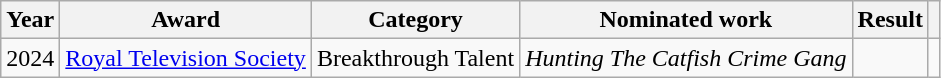<table class="wikitable">
<tr>
<th>Year</th>
<th>Award</th>
<th>Category</th>
<th>Nominated work</th>
<th>Result</th>
<th></th>
</tr>
<tr>
<td>2024</td>
<td><a href='#'>Royal Television Society</a></td>
<td>Breakthrough Talent</td>
<td><em>Hunting The Catfish Crime Gang</em></td>
<td></td>
<td align="center"></td>
</tr>
</table>
